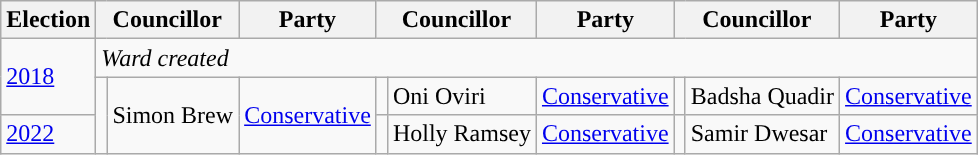<table class="wikitable">
<tr>
<th>Election</th>
<th colspan="2">Councillor</th>
<th>Party</th>
<th colspan="2">Councillor</th>
<th>Party</th>
<th colspan="2">Councillor</th>
<th>Party</th>
</tr>
<tr>
<td rowspan="2"><a href='#'>2018</a></td>
<td colspan="12"><em>Ward created</em></td>
</tr>
<tr>
<td rowspan="2" style="background-color: "></td>
<td rowspan="2">Simon Brew</td>
<td rowspan="2"><a href='#'>Conservative</a></td>
<td style="background-color: "></td>
<td>Oni Oviri</td>
<td><a href='#'>Conservative</a></td>
<td style="background-color: "></td>
<td>Badsha Quadir</td>
<td><a href='#'>Conservative</a></td>
</tr>
<tr>
<td rowspan="2"><a href='#'>2022</a></td>
<td style="background-color: "></td>
<td>Holly Ramsey</td>
<td><a href='#'>Conservative</a></td>
<td style="background-color: "></td>
<td>Samir Dwesar</td>
<td><a href='#'>Conservative</a></td>
</tr>
</table>
